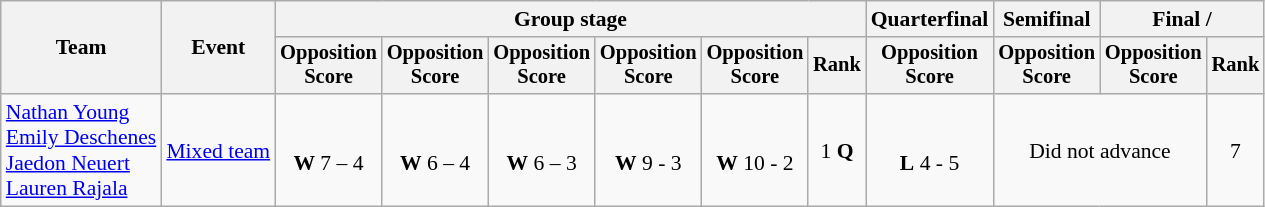<table class="wikitable" style="font-size:90%">
<tr>
<th rowspan=2>Team</th>
<th rowspan=2>Event</th>
<th colspan=6>Group stage</th>
<th>Quarterfinal</th>
<th>Semifinal</th>
<th colspan=2>Final / </th>
</tr>
<tr style="font-size:95%">
<th>Opposition<br>Score</th>
<th>Opposition<br>Score</th>
<th>Opposition<br>Score</th>
<th>Opposition<br>Score</th>
<th>Opposition<br>Score</th>
<th>Rank</th>
<th>Opposition<br>Score</th>
<th>Opposition<br>Score</th>
<th>Opposition<br>Score</th>
<th>Rank</th>
</tr>
<tr align=center>
<td align=left><a href='#'>Nathan Young</a><br><a href='#'>Emily Deschenes</a><br><a href='#'>Jaedon Neuert</a><br><a href='#'>Lauren Rajala</a></td>
<td align=left><a href='#'>Mixed team</a></td>
<td><br><strong>W</strong> 7 – 4</td>
<td><br><strong>W</strong> 6 – 4</td>
<td><br><strong>W</strong> 6 – 3</td>
<td><br><strong>W</strong> 9 - 3</td>
<td><br><strong>W</strong> 10 - 2</td>
<td>1 <strong>Q</strong></td>
<td><br><strong>L</strong> 4 - 5</td>
<td colspan=2>Did not advance</td>
<td>7</td>
</tr>
</table>
